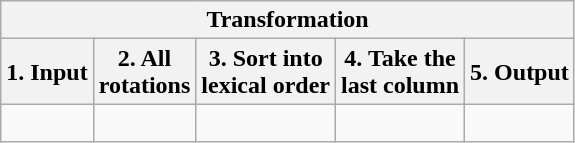<table class="wikitable">
<tr>
<th colspan="5">Transformation</th>
</tr>
<tr>
<th>1. Input</th>
<th>2. All<br>rotations</th>
<th>3. Sort into<br>lexical order</th>
<th>4. Take the<br>last column</th>
<th>5. Output</th>
</tr>
<tr>
<td align=center><br></td>
<td><br></td>
<td><br></td>
<td><br></td>
<td><br></td>
</tr>
</table>
